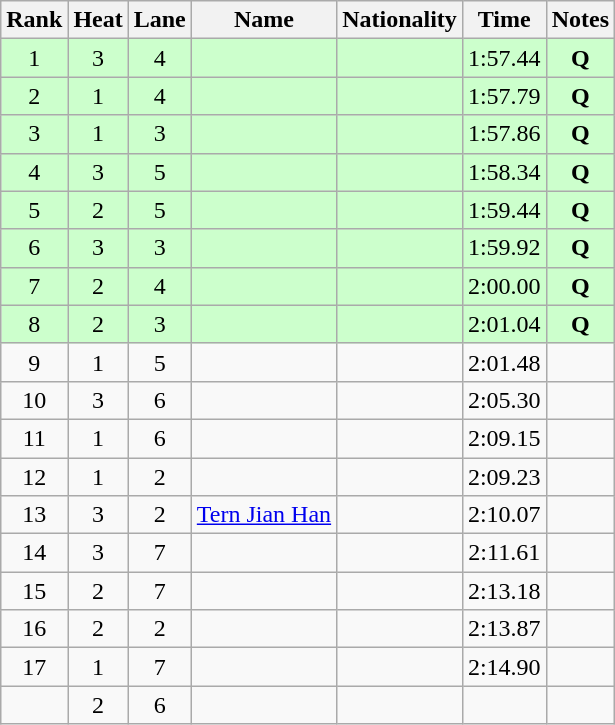<table class="wikitable sortable" style="text-align:center">
<tr>
<th>Rank</th>
<th>Heat</th>
<th>Lane</th>
<th>Name</th>
<th>Nationality</th>
<th>Time</th>
<th>Notes</th>
</tr>
<tr bgcolor=ccffcc>
<td>1</td>
<td>3</td>
<td>4</td>
<td align=left></td>
<td align=left></td>
<td>1:57.44</td>
<td><strong>Q</strong></td>
</tr>
<tr bgcolor=ccffcc>
<td>2</td>
<td>1</td>
<td>4</td>
<td align=left></td>
<td align=left></td>
<td>1:57.79</td>
<td><strong>Q</strong></td>
</tr>
<tr bgcolor=ccffcc>
<td>3</td>
<td>1</td>
<td>3</td>
<td align=left></td>
<td align=left></td>
<td>1:57.86</td>
<td><strong>Q</strong></td>
</tr>
<tr bgcolor=ccffcc>
<td>4</td>
<td>3</td>
<td>5</td>
<td align=left></td>
<td align=left></td>
<td>1:58.34</td>
<td><strong>Q</strong></td>
</tr>
<tr bgcolor=ccffcc>
<td>5</td>
<td>2</td>
<td>5</td>
<td align=left></td>
<td align=left></td>
<td>1:59.44</td>
<td><strong>Q</strong></td>
</tr>
<tr bgcolor=ccffcc>
<td>6</td>
<td>3</td>
<td>3</td>
<td align=left></td>
<td align=left></td>
<td>1:59.92</td>
<td><strong>Q</strong></td>
</tr>
<tr bgcolor=ccffcc>
<td>7</td>
<td>2</td>
<td>4</td>
<td align=left></td>
<td align=left></td>
<td>2:00.00</td>
<td><strong>Q</strong></td>
</tr>
<tr bgcolor=ccffcc>
<td>8</td>
<td>2</td>
<td>3</td>
<td align=left></td>
<td align=left></td>
<td>2:01.04</td>
<td><strong>Q</strong></td>
</tr>
<tr>
<td>9</td>
<td>1</td>
<td>5</td>
<td align=left></td>
<td align=left></td>
<td>2:01.48</td>
<td></td>
</tr>
<tr>
<td>10</td>
<td>3</td>
<td>6</td>
<td align=left></td>
<td align=left></td>
<td>2:05.30</td>
<td></td>
</tr>
<tr>
<td>11</td>
<td>1</td>
<td>6</td>
<td align=left></td>
<td align=left></td>
<td>2:09.15</td>
<td></td>
</tr>
<tr>
<td>12</td>
<td>1</td>
<td>2</td>
<td align=left></td>
<td align=left></td>
<td>2:09.23</td>
<td></td>
</tr>
<tr>
<td>13</td>
<td>3</td>
<td>2</td>
<td align=left><a href='#'>Tern Jian Han</a></td>
<td align=left></td>
<td>2:10.07</td>
<td></td>
</tr>
<tr>
<td>14</td>
<td>3</td>
<td>7</td>
<td align=left></td>
<td align=left></td>
<td>2:11.61</td>
<td></td>
</tr>
<tr>
<td>15</td>
<td>2</td>
<td>7</td>
<td align=left></td>
<td align=left></td>
<td>2:13.18</td>
<td></td>
</tr>
<tr>
<td>16</td>
<td>2</td>
<td>2</td>
<td align=left></td>
<td align=left></td>
<td>2:13.87</td>
<td></td>
</tr>
<tr>
<td>17</td>
<td>1</td>
<td>7</td>
<td align=left></td>
<td align=left></td>
<td>2:14.90</td>
<td></td>
</tr>
<tr>
<td></td>
<td>2</td>
<td>6</td>
<td align=left></td>
<td align=left></td>
<td></td>
<td></td>
</tr>
</table>
